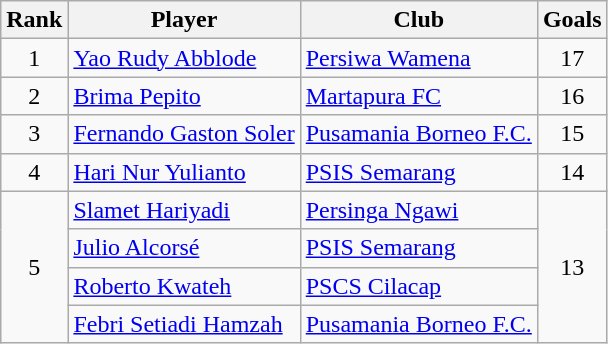<table class="wikitable" style="text-align:center">
<tr>
<th>Rank</th>
<th>Player</th>
<th>Club</th>
<th>Goals</th>
</tr>
<tr>
<td>1</td>
<td align="left"> <a href='#'>Yao Rudy Abblode</a></td>
<td align="left"><a href='#'>Persiwa Wamena</a></td>
<td>17</td>
</tr>
<tr>
<td>2</td>
<td align="left"> <a href='#'>Brima Pepito</a></td>
<td align="left"><a href='#'>Martapura FC</a></td>
<td>16</td>
</tr>
<tr>
<td>3</td>
<td align="left"> <a href='#'>Fernando Gaston Soler</a></td>
<td align="left"><a href='#'>Pusamania Borneo F.C.</a></td>
<td>15</td>
</tr>
<tr>
<td>4</td>
<td align="left"> <a href='#'>Hari Nur Yulianto</a></td>
<td align="left"><a href='#'>PSIS Semarang</a></td>
<td>14</td>
</tr>
<tr>
<td rowspan="4">5</td>
<td align="left"> <a href='#'>Slamet Hariyadi</a></td>
<td align="left"><a href='#'>Persinga Ngawi</a></td>
<td rowspan="4">13</td>
</tr>
<tr>
<td align="left"> <a href='#'>Julio Alcorsé</a></td>
<td align="left"><a href='#'>PSIS Semarang</a></td>
</tr>
<tr>
<td align="left"> <a href='#'>Roberto Kwateh</a></td>
<td align="left"><a href='#'>PSCS Cilacap</a></td>
</tr>
<tr>
<td align="left"> <a href='#'>Febri Setiadi Hamzah</a></td>
<td align="left"><a href='#'>Pusamania Borneo F.C.</a></td>
</tr>
</table>
